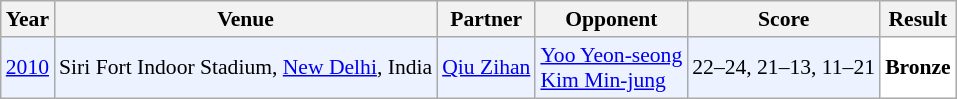<table class="sortable wikitable" style="font-size: 90%;">
<tr>
<th>Year</th>
<th>Venue</th>
<th>Partner</th>
<th>Opponent</th>
<th>Score</th>
<th>Result</th>
</tr>
<tr style="background:#ECF2FF">
<td align="center"><a href='#'>2010</a></td>
<td align="left">Siri Fort Indoor Stadium, <a href='#'>New Delhi</a>, India</td>
<td align="left"> <a href='#'>Qiu Zihan</a></td>
<td align="left"> <a href='#'>Yoo Yeon-seong</a><br> <a href='#'>Kim Min-jung</a></td>
<td align="left">22–24, 21–13, 11–21</td>
<td style="text-align:left; background:white"> <strong>Bronze</strong></td>
</tr>
</table>
